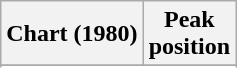<table class="wikitable sortable plainrowheaders" style="text-align:center">
<tr>
<th scope="col">Chart (1980)</th>
<th scope="col">Peak<br>position</th>
</tr>
<tr>
</tr>
<tr>
</tr>
</table>
